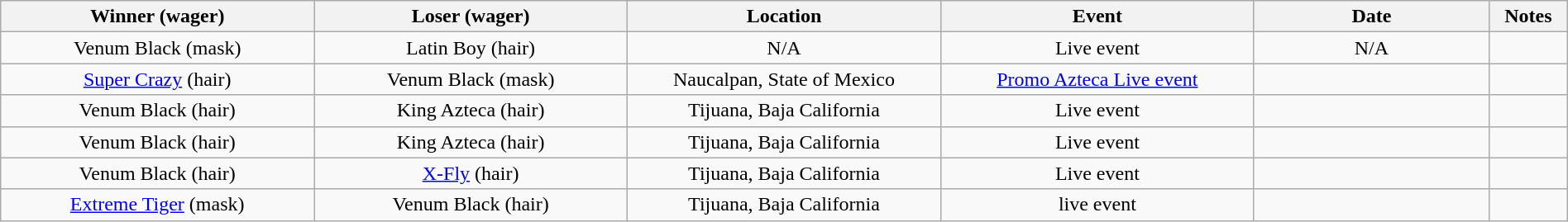<table class="wikitable sortable" width=100%  style="text-align: center">
<tr>
<th width=20% scope="col">Winner (wager)</th>
<th width=20% scope="col">Loser (wager)</th>
<th width=20% scope="col">Location</th>
<th width=20% scope="col">Event</th>
<th width=15% scope="col">Date</th>
<th class="unsortable" width=5% scope="col">Notes</th>
</tr>
<tr>
<td>Venum Black (mask)</td>
<td>Latin Boy (hair)</td>
<td>N/A</td>
<td>Live event</td>
<td>N/A</td>
<td></td>
</tr>
<tr>
<td><a href='#'>Super Crazy</a> (hair)</td>
<td>Venum Black (mask)</td>
<td>Naucalpan, State of Mexico</td>
<td><a href='#'>Promo Azteca Live event</a></td>
<td></td>
<td></td>
</tr>
<tr>
<td>Venum Black (hair)</td>
<td>King Azteca (hair)</td>
<td>Tijuana, Baja California</td>
<td>Live event</td>
<td></td>
<td></td>
</tr>
<tr>
<td>Venum Black (hair)</td>
<td>King Azteca (hair)</td>
<td>Tijuana, Baja California</td>
<td>Live event</td>
<td></td>
<td></td>
</tr>
<tr>
<td>Venum Black (hair)</td>
<td><a href='#'>X-Fly</a> (hair)</td>
<td>Tijuana, Baja California</td>
<td>Live event</td>
<td></td>
<td></td>
</tr>
<tr>
<td><a href='#'>Extreme Tiger</a> (mask)</td>
<td>Venum Black (hair)</td>
<td>Tijuana, Baja California</td>
<td>live event</td>
<td></td>
<td></td>
</tr>
</table>
